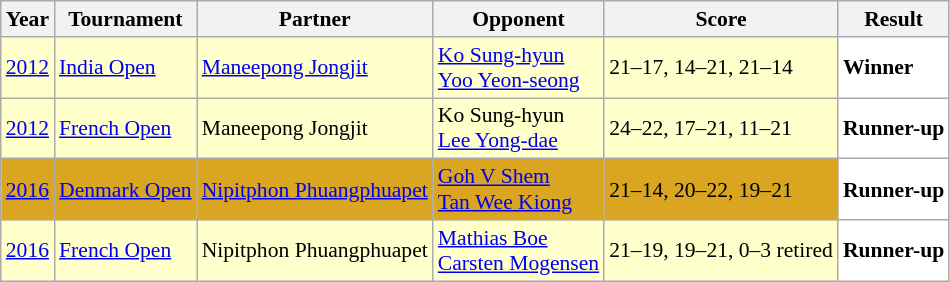<table class="sortable wikitable" style="font-size: 90%;">
<tr>
<th>Year</th>
<th>Tournament</th>
<th>Partner</th>
<th>Opponent</th>
<th>Score</th>
<th>Result</th>
</tr>
<tr style="background:#FFFFCC">
<td align="center"><a href='#'>2012</a></td>
<td align="left"><a href='#'>India Open</a></td>
<td align="left"> <a href='#'>Maneepong Jongjit</a></td>
<td align="left"> <a href='#'>Ko Sung-hyun</a><br> <a href='#'>Yoo Yeon-seong</a></td>
<td align="left">21–17, 14–21, 21–14</td>
<td style="text-align:left; background:white"> <strong>Winner</strong></td>
</tr>
<tr style="background:#FFFFCC">
<td align="center"><a href='#'>2012</a></td>
<td align="left"><a href='#'>French Open</a></td>
<td align="left"> Maneepong Jongjit</td>
<td align="left"> Ko Sung-hyun<br> <a href='#'>Lee Yong-dae</a></td>
<td align="left">24–22, 17–21, 11–21</td>
<td style="text-align:left; background:white"> <strong>Runner-up</strong></td>
</tr>
<tr style="background:#DAA520">
<td align="center"><a href='#'>2016</a></td>
<td align="left"><a href='#'>Denmark Open</a></td>
<td align="left"> <a href='#'>Nipitphon Phuangphuapet</a></td>
<td align="left"> <a href='#'>Goh V Shem</a><br> <a href='#'>Tan Wee Kiong</a></td>
<td align="left">21–14, 20–22, 19–21</td>
<td style="text-align:left; background:white"> <strong>Runner-up</strong></td>
</tr>
<tr style="background:#FFFFCC">
<td align="center"><a href='#'>2016</a></td>
<td align="left"><a href='#'>French Open</a></td>
<td align="left"> Nipitphon Phuangphuapet</td>
<td align="left"> <a href='#'>Mathias Boe</a><br> <a href='#'>Carsten Mogensen</a></td>
<td align="left">21–19, 19–21, 0–3 retired</td>
<td style="text-align:left; background:white"> <strong>Runner-up</strong></td>
</tr>
</table>
